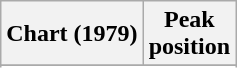<table class="wikitable plainrowheaders" style="text-align:center">
<tr>
<th scope="col">Chart (1979)</th>
<th scope="col">Peak<br> position</th>
</tr>
<tr>
</tr>
<tr>
</tr>
</table>
